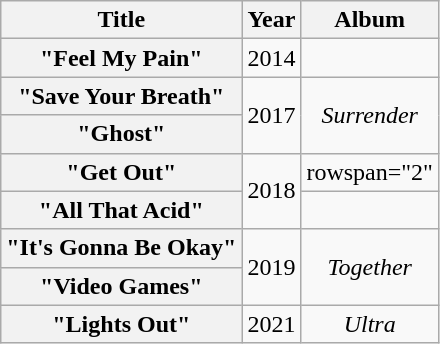<table class="wikitable plainrowheaders" style="text-align:center;">
<tr>
<th scope="col" rowspan="1">Title</th>
<th scope="col" rowspan="1">Year</th>
<th scope="col" rowspan="1">Album</th>
</tr>
<tr>
<th scope="row">"Feel My Pain"</th>
<td>2014</td>
<td></td>
</tr>
<tr>
<th scope="row">"Save Your Breath"</th>
<td rowspan="2">2017</td>
<td rowspan="2"><em>Surrender</em></td>
</tr>
<tr>
<th scope="row">"Ghost"</th>
</tr>
<tr>
<th scope="row">"Get Out"</th>
<td rowspan="2">2018</td>
<td>rowspan="2" </td>
</tr>
<tr>
<th scope="row">"All That Acid"</th>
</tr>
<tr>
<th scope="row">"It's Gonna Be Okay"</th>
<td rowspan="2">2019</td>
<td rowspan="2"><em>Together</em></td>
</tr>
<tr>
<th scope="row">"Video Games"</th>
</tr>
<tr>
<th scope="row">"Lights Out"</th>
<td>2021</td>
<td><em>Ultra</em></td>
</tr>
</table>
